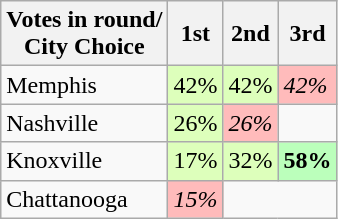<table class="wikitable">
<tr>
<th>Votes in round/<br>City Choice</th>
<th>1st</th>
<th>2nd</th>
<th>3rd</th>
</tr>
<tr>
<td>Memphis</td>
<td style="background:#dfb;">42%</td>
<td style="background:#dfb;">42%</td>
<td style="background:#fbb;"><em>42%</em></td>
</tr>
<tr>
<td>Nashville</td>
<td style="background:#dfb;">26%</td>
<td style="background:#fbb;"><em>26%</em></td>
</tr>
<tr>
<td>Knoxville</td>
<td style="background:#dfb;">17%</td>
<td style="background:#dfb;">32%</td>
<td style="background:#bfb;"><strong>58%</strong></td>
</tr>
<tr>
<td>Chattanooga</td>
<td style="background:#fbb;"><em>15%</em></td>
</tr>
</table>
